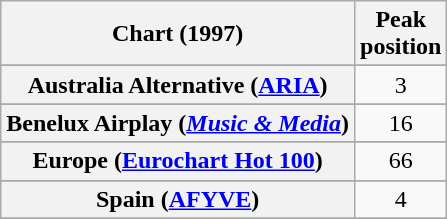<table class="wikitable sortable plainrowheaders" style="text-align:center">
<tr>
<th>Chart (1997)</th>
<th>Peak<br>position</th>
</tr>
<tr>
</tr>
<tr>
<th scope="row">Australia Alternative (<a href='#'>ARIA</a>)</th>
<td>3</td>
</tr>
<tr>
</tr>
<tr>
<th scope="row">Benelux Airplay (<em><a href='#'>Music & Media</a></em>)</th>
<td align="center">16</td>
</tr>
<tr>
</tr>
<tr>
<th scope="row">Europe (<a href='#'>Eurochart Hot 100</a>)</th>
<td>66</td>
</tr>
<tr>
</tr>
<tr>
</tr>
<tr>
</tr>
<tr>
</tr>
<tr>
</tr>
<tr>
</tr>
<tr>
<th scope="row">Spain (<a href='#'>AFYVE</a>)</th>
<td>4</td>
</tr>
<tr>
</tr>
<tr>
</tr>
<tr>
</tr>
<tr>
</tr>
<tr>
</tr>
</table>
